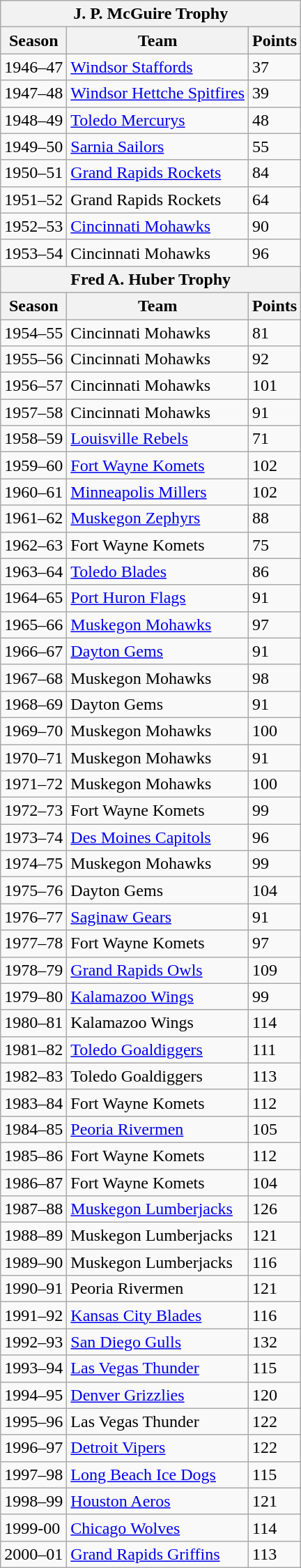<table class="wikitable">
<tr>
<th colspan="3"><strong>J. P. McGuire Trophy</strong></th>
</tr>
<tr>
<th>Season</th>
<th>Team</th>
<th>Points</th>
</tr>
<tr>
<td>1946–47</td>
<td><a href='#'>Windsor Staffords</a></td>
<td>37</td>
</tr>
<tr>
<td>1947–48</td>
<td><a href='#'>Windsor Hettche Spitfires</a></td>
<td>39</td>
</tr>
<tr>
<td>1948–49</td>
<td><a href='#'>Toledo Mercurys</a></td>
<td>48</td>
</tr>
<tr>
<td>1949–50</td>
<td><a href='#'>Sarnia Sailors</a></td>
<td>55</td>
</tr>
<tr>
<td>1950–51</td>
<td><a href='#'>Grand Rapids Rockets</a></td>
<td>84</td>
</tr>
<tr>
<td>1951–52</td>
<td>Grand Rapids Rockets</td>
<td>64</td>
</tr>
<tr>
<td>1952–53</td>
<td><a href='#'>Cincinnati Mohawks</a></td>
<td>90</td>
</tr>
<tr>
<td>1953–54</td>
<td>Cincinnati Mohawks</td>
<td>96</td>
</tr>
<tr>
<th colspan="3"><strong>Fred A. Huber Trophy</strong></th>
</tr>
<tr>
<th>Season</th>
<th>Team</th>
<th>Points</th>
</tr>
<tr>
<td>1954–55</td>
<td>Cincinnati Mohawks</td>
<td>81</td>
</tr>
<tr>
<td>1955–56</td>
<td>Cincinnati Mohawks</td>
<td>92</td>
</tr>
<tr>
<td>1956–57</td>
<td>Cincinnati Mohawks</td>
<td>101</td>
</tr>
<tr>
<td>1957–58</td>
<td>Cincinnati Mohawks</td>
<td>91</td>
</tr>
<tr>
<td>1958–59</td>
<td><a href='#'>Louisville Rebels</a></td>
<td>71</td>
</tr>
<tr>
<td>1959–60</td>
<td><a href='#'>Fort Wayne Komets</a></td>
<td>102</td>
</tr>
<tr>
<td>1960–61</td>
<td><a href='#'>Minneapolis Millers</a></td>
<td>102</td>
</tr>
<tr>
<td>1961–62</td>
<td><a href='#'>Muskegon Zephyrs</a></td>
<td>88</td>
</tr>
<tr>
<td>1962–63</td>
<td>Fort Wayne Komets</td>
<td>75</td>
</tr>
<tr>
<td>1963–64</td>
<td><a href='#'>Toledo Blades</a></td>
<td>86</td>
</tr>
<tr>
<td>1964–65</td>
<td><a href='#'>Port Huron Flags</a></td>
<td>91</td>
</tr>
<tr>
<td>1965–66</td>
<td><a href='#'>Muskegon Mohawks</a></td>
<td>97</td>
</tr>
<tr>
<td>1966–67</td>
<td><a href='#'>Dayton Gems</a></td>
<td>91</td>
</tr>
<tr>
<td>1967–68</td>
<td>Muskegon Mohawks</td>
<td>98</td>
</tr>
<tr>
<td>1968–69</td>
<td>Dayton Gems</td>
<td>91</td>
</tr>
<tr>
<td>1969–70</td>
<td>Muskegon Mohawks</td>
<td>100</td>
</tr>
<tr>
<td>1970–71</td>
<td>Muskegon Mohawks</td>
<td>91</td>
</tr>
<tr>
<td>1971–72</td>
<td>Muskegon Mohawks</td>
<td>100</td>
</tr>
<tr>
<td>1972–73</td>
<td>Fort Wayne Komets</td>
<td>99</td>
</tr>
<tr>
<td>1973–74</td>
<td><a href='#'>Des Moines Capitols</a></td>
<td>96</td>
</tr>
<tr>
<td>1974–75</td>
<td>Muskegon Mohawks</td>
<td>99</td>
</tr>
<tr>
<td>1975–76</td>
<td>Dayton Gems</td>
<td>104</td>
</tr>
<tr>
<td>1976–77</td>
<td><a href='#'>Saginaw Gears</a></td>
<td>91</td>
</tr>
<tr>
<td>1977–78</td>
<td>Fort Wayne Komets</td>
<td>97</td>
</tr>
<tr>
<td>1978–79</td>
<td><a href='#'>Grand Rapids Owls</a></td>
<td>109</td>
</tr>
<tr>
<td>1979–80</td>
<td><a href='#'>Kalamazoo Wings</a></td>
<td>99</td>
</tr>
<tr>
<td>1980–81</td>
<td>Kalamazoo Wings</td>
<td>114</td>
</tr>
<tr>
<td>1981–82</td>
<td><a href='#'>Toledo Goaldiggers</a></td>
<td>111</td>
</tr>
<tr>
<td>1982–83</td>
<td>Toledo Goaldiggers</td>
<td>113</td>
</tr>
<tr>
<td>1983–84</td>
<td>Fort Wayne Komets</td>
<td>112</td>
</tr>
<tr>
<td>1984–85</td>
<td><a href='#'>Peoria Rivermen</a></td>
<td>105</td>
</tr>
<tr>
<td>1985–86</td>
<td>Fort Wayne Komets</td>
<td>112</td>
</tr>
<tr>
<td>1986–87</td>
<td>Fort Wayne Komets</td>
<td>104</td>
</tr>
<tr>
<td>1987–88</td>
<td><a href='#'>Muskegon Lumberjacks</a></td>
<td>126</td>
</tr>
<tr>
<td>1988–89</td>
<td>Muskegon Lumberjacks</td>
<td>121</td>
</tr>
<tr>
<td>1989–90</td>
<td>Muskegon Lumberjacks</td>
<td>116</td>
</tr>
<tr>
<td>1990–91</td>
<td>Peoria Rivermen</td>
<td>121</td>
</tr>
<tr>
<td>1991–92</td>
<td><a href='#'>Kansas City Blades</a></td>
<td>116</td>
</tr>
<tr>
<td>1992–93</td>
<td><a href='#'>San Diego Gulls</a></td>
<td>132</td>
</tr>
<tr>
<td>1993–94</td>
<td><a href='#'>Las Vegas Thunder</a></td>
<td>115</td>
</tr>
<tr>
<td>1994–95</td>
<td><a href='#'>Denver Grizzlies</a></td>
<td>120</td>
</tr>
<tr>
<td>1995–96</td>
<td>Las Vegas Thunder</td>
<td>122</td>
</tr>
<tr>
<td>1996–97</td>
<td><a href='#'>Detroit Vipers</a></td>
<td>122</td>
</tr>
<tr>
<td>1997–98</td>
<td><a href='#'>Long Beach Ice Dogs</a></td>
<td>115</td>
</tr>
<tr>
<td>1998–99</td>
<td><a href='#'>Houston Aeros</a></td>
<td>121</td>
</tr>
<tr>
<td>1999-00</td>
<td><a href='#'>Chicago Wolves</a></td>
<td>114</td>
</tr>
<tr>
<td>2000–01</td>
<td><a href='#'>Grand Rapids Griffins</a></td>
<td>113</td>
</tr>
</table>
